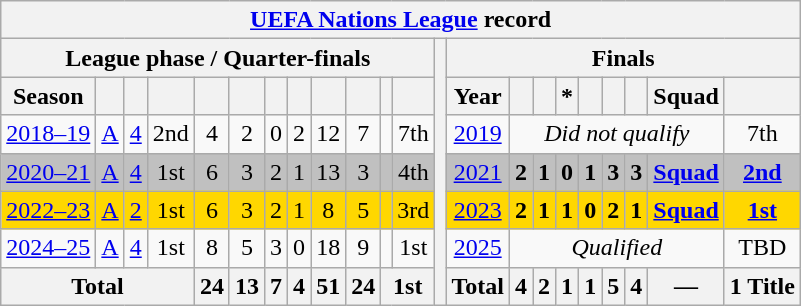<table class="wikitable" style="text-align:center">
<tr>
<th colspan=22><a href='#'>UEFA Nations League</a> record</th>
</tr>
<tr>
<th colspan=12>League phase / Quarter-finals</th>
<th rowspan=7></th>
<th colspan=9>Finals</th>
</tr>
<tr>
<th>Season</th>
<th></th>
<th></th>
<th></th>
<th></th>
<th></th>
<th></th>
<th></th>
<th></th>
<th></th>
<th></th>
<th></th>
<th>Year</th>
<th></th>
<th></th>
<th>*</th>
<th></th>
<th></th>
<th></th>
<th>Squad</th>
<th></th>
</tr>
<tr>
<td><a href='#'>2018–19</a></td>
<td><a href='#'>A</a></td>
<td><a href='#'>4</a></td>
<td>2nd</td>
<td>4</td>
<td>2</td>
<td>0</td>
<td>2</td>
<td>12</td>
<td>7</td>
<td></td>
<td>7th</td>
<td> <a href='#'>2019</a></td>
<td colspan=7><em>Did not qualify</em></td>
<td>7th</td>
</tr>
<tr style="background:Silver;">
<td><a href='#'>2020–21</a></td>
<td><a href='#'>A</a></td>
<td><a href='#'>4</a></td>
<td>1st</td>
<td>6</td>
<td>3</td>
<td>2</td>
<td>1</td>
<td>13</td>
<td>3</td>
<td></td>
<td>4th</td>
<td> <a href='#'>2021</a></td>
<td><strong>2</strong></td>
<td><strong>1</strong></td>
<td><strong>0</strong></td>
<td><strong>1</strong></td>
<td><strong>3</strong></td>
<td><strong>3</strong></td>
<td><strong><a href='#'>Squad</a></strong></td>
<td><strong><a href='#'>2nd</a></strong></td>
</tr>
<tr style="background:Gold;">
<td><a href='#'>2022–23</a></td>
<td><a href='#'>A</a></td>
<td><a href='#'>2</a></td>
<td>1st</td>
<td>6</td>
<td>3</td>
<td>2</td>
<td>1</td>
<td>8</td>
<td>5</td>
<td></td>
<td>3rd</td>
<td> <a href='#'>2023</a></td>
<td><strong>2</strong></td>
<td><strong>1</strong></td>
<td><strong>1</strong></td>
<td><strong>0</strong></td>
<td><strong>2</strong></td>
<td><strong>1</strong></td>
<td><strong><a href='#'>Squad</a></strong></td>
<td><strong><a href='#'>1st</a></strong></td>
</tr>
<tr>
<td><a href='#'>2024–25</a></td>
<td><a href='#'>A</a></td>
<td><a href='#'>4</a></td>
<td>1st</td>
<td>8</td>
<td>5</td>
<td>3</td>
<td>0</td>
<td>18</td>
<td>9</td>
<td></td>
<td>1st</td>
<td> <a href='#'>2025</a></td>
<td colspan=7><em>Qualified</em></td>
<td>TBD</td>
</tr>
<tr>
<th colspan=4>Total</th>
<th>24</th>
<th>13</th>
<th>7</th>
<th>4</th>
<th>51</th>
<th>24</th>
<th colspan=2>1st</th>
<th>Total</th>
<th>4</th>
<th>2</th>
<th>1</th>
<th>1</th>
<th>5</th>
<th>4</th>
<th>—</th>
<th>1 Title</th>
</tr>
</table>
